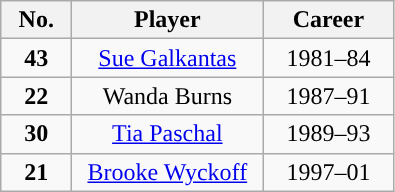<table class="wikitable sortable" style="text-align:center">
<tr>
<th width=40px>No.</th>
<th width=120px>Player</th>
<th width=80px>Career</th>
</tr>
<tr>
<td><strong>43</strong></td>
<td><a href='#'>Sue Galkantas</a></td>
<td>1981–84</td>
</tr>
<tr>
<td><strong>22</strong></td>
<td>Wanda Burns</td>
<td>1987–91</td>
</tr>
<tr>
<td><strong>30</strong></td>
<td><a href='#'>Tia Paschal</a></td>
<td>1989–93</td>
</tr>
<tr>
<td><strong>21</strong></td>
<td><a href='#'>Brooke Wyckoff</a></td>
<td>1997–01</td>
</tr>
</table>
